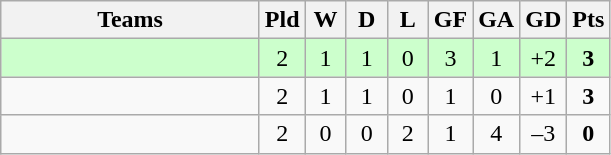<table class="wikitable" style="text-align: center;">
<tr>
<th width=165>Teams</th>
<th width=20>Pld</th>
<th width=20>W</th>
<th width=20>D</th>
<th width=20>L</th>
<th width=20>GF</th>
<th width=20>GA</th>
<th width=20>GD</th>
<th width=20>Pts</th>
</tr>
<tr align=center style="background:#ccffcc;">
<td style="text-align:left;"></td>
<td>2</td>
<td>1</td>
<td>1</td>
<td>0</td>
<td>3</td>
<td>1</td>
<td>+2</td>
<td><strong>3</strong></td>
</tr>
<tr align=center>
<td style="text-align:left;"></td>
<td>2</td>
<td>1</td>
<td>1</td>
<td>0</td>
<td>1</td>
<td>0</td>
<td>+1</td>
<td><strong>3</strong></td>
</tr>
<tr align=center>
<td style="text-align:left;"></td>
<td>2</td>
<td>0</td>
<td>0</td>
<td>2</td>
<td>1</td>
<td>4</td>
<td>–3</td>
<td><strong>0</strong></td>
</tr>
</table>
